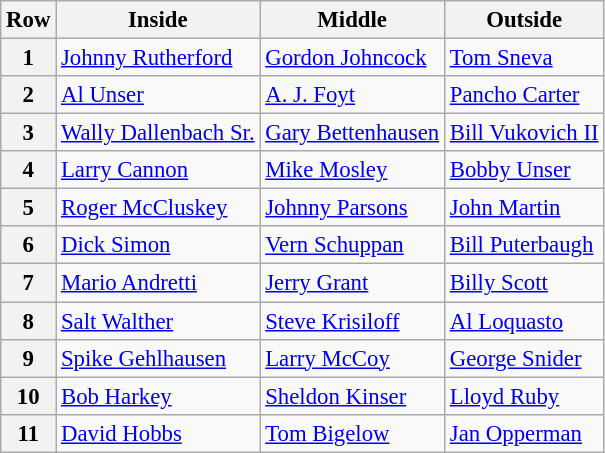<table class="wikitable" style="font-size: 95%;">
<tr>
<th>Row</th>
<th>Inside</th>
<th>Middle</th>
<th>Outside</th>
</tr>
<tr>
<th>1</th>
<td> <a href='#'>Johnny Rutherford</a> <strong></strong></td>
<td> <a href='#'>Gordon Johncock</a> <strong></strong></td>
<td> <a href='#'>Tom Sneva</a></td>
</tr>
<tr>
<th>2</th>
<td> <a href='#'>Al Unser</a> <strong></strong></td>
<td> <a href='#'>A. J. Foyt</a> <strong></strong></td>
<td> <a href='#'>Pancho Carter</a></td>
</tr>
<tr>
<th>3</th>
<td> <a href='#'>Wally Dallenbach Sr.</a></td>
<td> <a href='#'>Gary Bettenhausen</a></td>
<td> <a href='#'>Bill Vukovich II</a></td>
</tr>
<tr>
<th>4</th>
<td> <a href='#'>Larry Cannon</a></td>
<td> <a href='#'>Mike Mosley</a></td>
<td> <a href='#'>Bobby Unser</a> <strong></strong></td>
</tr>
<tr>
<th>5</th>
<td> <a href='#'>Roger McCluskey</a></td>
<td> <a href='#'>Johnny Parsons</a></td>
<td> <a href='#'>John Martin</a></td>
</tr>
<tr>
<th>6</th>
<td> <a href='#'>Dick Simon</a></td>
<td> <a href='#'>Vern Schuppan</a> <strong></strong></td>
<td> <a href='#'>Bill Puterbaugh</a></td>
</tr>
<tr>
<th>7</th>
<td> <a href='#'>Mario Andretti</a> <strong></strong></td>
<td> <a href='#'>Jerry Grant</a></td>
<td> <a href='#'>Billy Scott</a> <strong></strong></td>
</tr>
<tr>
<th>8</th>
<td> <a href='#'>Salt Walther</a></td>
<td> <a href='#'>Steve Krisiloff</a></td>
<td> <a href='#'>Al Loquasto</a> <strong></strong></td>
</tr>
<tr>
<th>9</th>
<td> <a href='#'>Spike Gehlhausen</a> <strong></strong></td>
<td> <a href='#'>Larry McCoy</a></td>
<td> <a href='#'>George Snider</a></td>
</tr>
<tr>
<th>10</th>
<td> <a href='#'>Bob Harkey</a></td>
<td> <a href='#'>Sheldon Kinser</a></td>
<td> <a href='#'>Lloyd Ruby</a></td>
</tr>
<tr>
<th>11</th>
<td> <a href='#'>David Hobbs</a></td>
<td> <a href='#'>Tom Bigelow</a></td>
<td> <a href='#'>Jan Opperman</a></td>
</tr>
</table>
